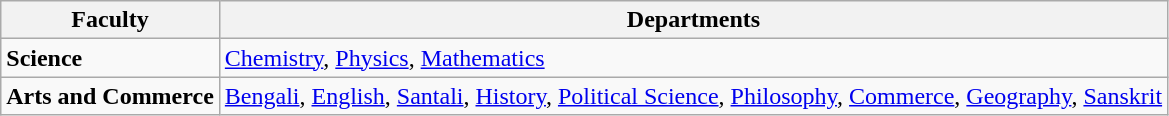<table class="wikitable sortable">
<tr>
<th>Faculty</th>
<th>Departments</th>
</tr>
<tr>
<td><strong>Science</strong></td>
<td><a href='#'>Chemistry</a>, <a href='#'>Physics</a>, <a href='#'>Mathematics</a></td>
</tr>
<tr>
<td><strong>Arts and Commerce</strong></td>
<td><a href='#'>Bengali</a>, <a href='#'>English</a>, <a href='#'>Santali</a>, <a href='#'>History</a>, <a href='#'>Political Science</a>, <a href='#'>Philosophy</a>, <a href='#'>Commerce</a>, <a href='#'>Geography</a>, <a href='#'>Sanskrit</a></td>
</tr>
</table>
